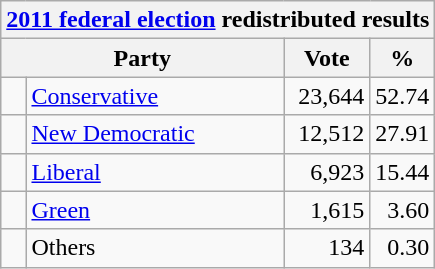<table class="wikitable">
<tr>
<th colspan="4"><a href='#'>2011 federal election</a> redistributed results</th>
</tr>
<tr>
<th bgcolor="#DDDDFF" width="130px" colspan="2">Party</th>
<th bgcolor="#DDDDFF" width="50px">Vote</th>
<th bgcolor="#DDDDFF" width="30px">%</th>
</tr>
<tr>
<td> </td>
<td><a href='#'>Conservative</a></td>
<td align=right>23,644</td>
<td align=right>52.74</td>
</tr>
<tr>
<td> </td>
<td><a href='#'>New Democratic</a></td>
<td align=right>12,512</td>
<td align=right>27.91</td>
</tr>
<tr>
<td> </td>
<td><a href='#'>Liberal</a></td>
<td align=right>6,923</td>
<td align=right>15.44</td>
</tr>
<tr>
<td> </td>
<td><a href='#'>Green</a></td>
<td align=right>1,615</td>
<td align=right>3.60</td>
</tr>
<tr>
<td> </td>
<td>Others</td>
<td align=right>134</td>
<td align=right>0.30</td>
</tr>
</table>
